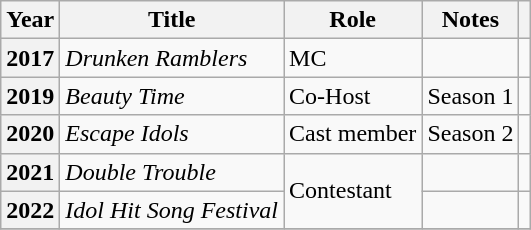<table class="wikitable  plainrowheaders">
<tr>
<th scope="col">Year</th>
<th scope="col">Title</th>
<th scope="col">Role</th>
<th scope="col">Notes</th>
<th scope="col" class="unsortable"></th>
</tr>
<tr>
<th scope="row">2017</th>
<td><em>Drunken Ramblers</em></td>
<td>MC</td>
<td></td>
<td></td>
</tr>
<tr>
<th scope="row">2019</th>
<td><em>Beauty Time</em></td>
<td>Co-Host</td>
<td>Season 1</td>
<td></td>
</tr>
<tr>
<th scope="row">2020</th>
<td><em>Escape Idols</em></td>
<td>Cast member</td>
<td>Season 2</td>
<td></td>
</tr>
<tr>
<th scope="row">2021</th>
<td><em>Double Trouble</em></td>
<td rowspan=2>Contestant</td>
<td></td>
<td></td>
</tr>
<tr>
<th scope="row">2022</th>
<td><em>Idol Hit Song Festival</em></td>
<td></td>
<td></td>
</tr>
<tr>
</tr>
</table>
